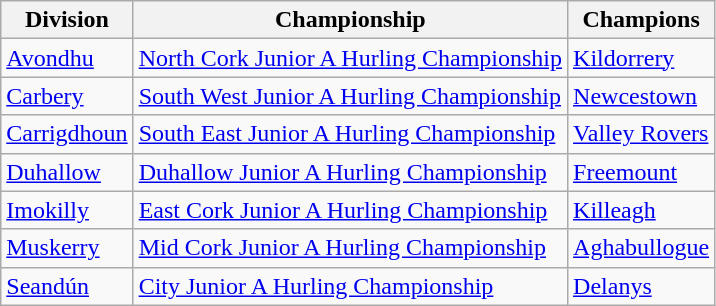<table class="wikitable">
<tr>
<th>Division</th>
<th>Championship</th>
<th>Champions</th>
</tr>
<tr>
<td><a href='#'>Avondhu</a></td>
<td><a href='#'>North Cork Junior A Hurling Championship</a></td>
<td><a href='#'>Kildorrery</a></td>
</tr>
<tr>
<td><a href='#'>Carbery</a></td>
<td><a href='#'>South West Junior A Hurling Championship</a></td>
<td><a href='#'>Newcestown</a></td>
</tr>
<tr>
<td><a href='#'>Carrigdhoun</a></td>
<td><a href='#'>South East Junior A Hurling Championship</a></td>
<td><a href='#'>Valley Rovers</a></td>
</tr>
<tr>
<td><a href='#'>Duhallow</a></td>
<td><a href='#'>Duhallow Junior A Hurling Championship</a></td>
<td><a href='#'>Freemount</a></td>
</tr>
<tr>
<td><a href='#'>Imokilly</a></td>
<td><a href='#'>East Cork Junior A Hurling Championship</a></td>
<td><a href='#'>Killeagh</a></td>
</tr>
<tr>
<td><a href='#'>Muskerry</a></td>
<td><a href='#'>Mid Cork Junior A Hurling Championship</a></td>
<td><a href='#'>Aghabullogue</a></td>
</tr>
<tr>
<td><a href='#'>Seandún</a></td>
<td><a href='#'>City Junior A Hurling Championship</a></td>
<td><a href='#'>Delanys</a></td>
</tr>
</table>
